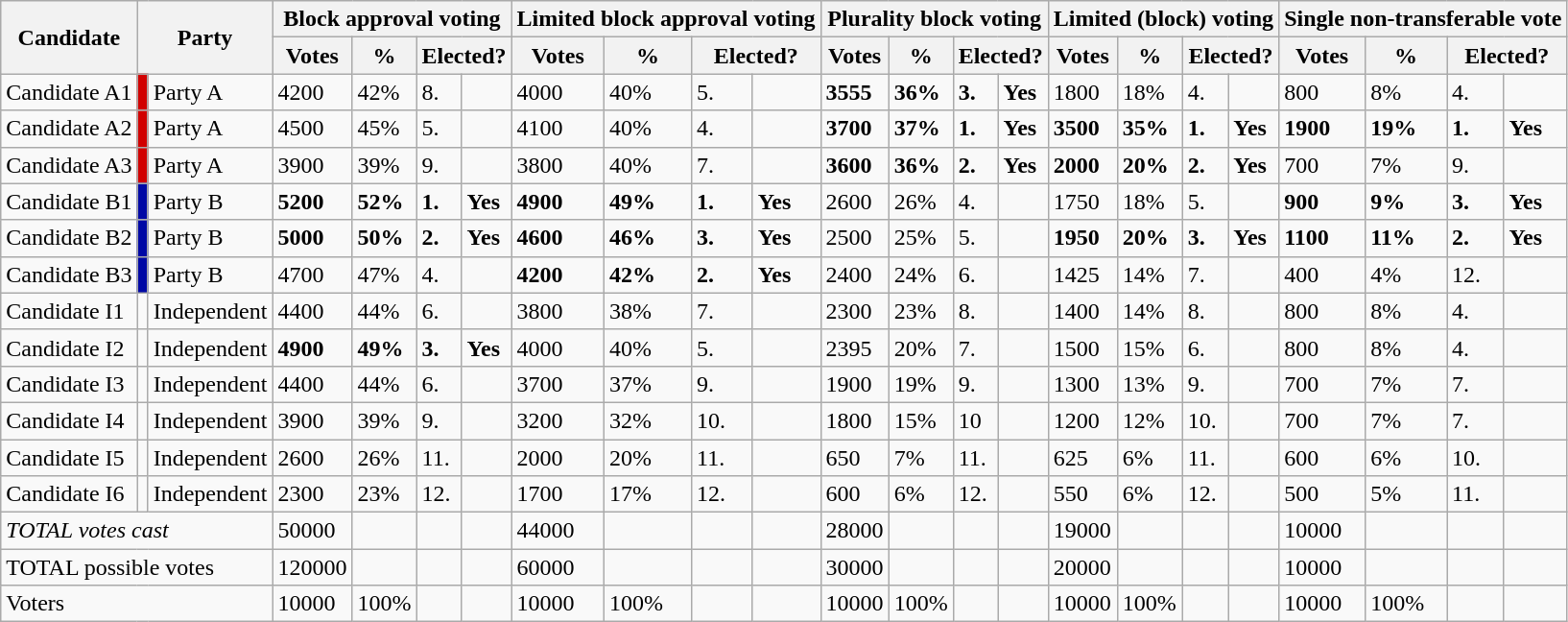<table class="wikitable">
<tr>
<th rowspan="2">Candidate</th>
<th colspan="2" rowspan="2">Party</th>
<th colspan="4">Block approval voting</th>
<th colspan="4">Limited block approval voting</th>
<th colspan="4">Plurality block voting</th>
<th colspan="4">Limited (block) voting</th>
<th colspan="4">Single non-transferable vote</th>
</tr>
<tr>
<th>Votes</th>
<th>%</th>
<th colspan="2">Elected?</th>
<th>Votes</th>
<th>%</th>
<th colspan="2">Elected?</th>
<th>Votes</th>
<th>%</th>
<th colspan="2">Elected?</th>
<th>Votes</th>
<th>%</th>
<th colspan="2">Elected?</th>
<th>Votes</th>
<th>%</th>
<th colspan="2">Elected?</th>
</tr>
<tr>
<td>Candidate A1</td>
<td style="background:#D10000"></td>
<td>Party A</td>
<td>4200</td>
<td>42%</td>
<td>8.</td>
<td></td>
<td>4000</td>
<td>40%</td>
<td>5.</td>
<td></td>
<td><strong>3555</strong></td>
<td><strong>36%</strong></td>
<td><strong>3.</strong></td>
<td><strong>Yes</strong></td>
<td>1800</td>
<td>18%</td>
<td>4.</td>
<td></td>
<td>800</td>
<td>8%</td>
<td>4.</td>
<td></td>
</tr>
<tr>
<td>Candidate A2</td>
<td style="background:#D10000"></td>
<td>Party A</td>
<td>4500</td>
<td>45%</td>
<td>5.</td>
<td></td>
<td>4100</td>
<td>40%</td>
<td>4.</td>
<td></td>
<td><strong>3700</strong></td>
<td><strong>37%</strong></td>
<td><strong>1.</strong></td>
<td><strong>Yes</strong></td>
<td><strong>3500</strong></td>
<td><strong>35%</strong></td>
<td><strong>1.</strong></td>
<td><strong>Yes</strong></td>
<td><strong>1900</strong></td>
<td><strong>19%</strong></td>
<td><strong>1.</strong></td>
<td><strong>Yes</strong></td>
</tr>
<tr>
<td>Candidate A3</td>
<td style="background:#D10000"></td>
<td>Party A</td>
<td>3900</td>
<td>39%</td>
<td>9.</td>
<td></td>
<td>3800</td>
<td>40%</td>
<td>7.</td>
<td></td>
<td><strong>3600</strong></td>
<td><strong>36%</strong></td>
<td><strong>2.</strong></td>
<td><strong>Yes</strong></td>
<td><strong>2000</strong></td>
<td><strong>20%</strong></td>
<td><strong>2.</strong></td>
<td><strong>Yes</strong></td>
<td>700</td>
<td>7%</td>
<td>9.</td>
<td></td>
</tr>
<tr>
<td>Candidate B1</td>
<td style="background:#0008A5"></td>
<td>Party B</td>
<td><strong>5200</strong></td>
<td><strong>52%</strong></td>
<td><strong>1.</strong></td>
<td><strong>Yes</strong></td>
<td><strong>4900</strong></td>
<td><strong>49%</strong></td>
<td><strong>1.</strong></td>
<td><strong>Yes</strong></td>
<td>2600</td>
<td>26%</td>
<td>4.</td>
<td></td>
<td>1750</td>
<td>18%</td>
<td>5.</td>
<td></td>
<td><strong>900</strong></td>
<td><strong>9%</strong></td>
<td><strong>3.</strong></td>
<td><strong>Yes</strong></td>
</tr>
<tr>
<td>Candidate B2</td>
<td style="background:#0008A5"></td>
<td>Party B</td>
<td><strong>5000</strong></td>
<td><strong>50%</strong></td>
<td><strong>2.</strong></td>
<td><strong>Yes</strong></td>
<td><strong>4600</strong></td>
<td><strong>46%</strong></td>
<td><strong>3.</strong></td>
<td><strong>Yes</strong></td>
<td>2500</td>
<td>25%</td>
<td>5.</td>
<td></td>
<td><strong>1950</strong></td>
<td><strong>20%</strong></td>
<td><strong>3.</strong></td>
<td><strong>Yes</strong></td>
<td><strong>1100</strong></td>
<td><strong>11%</strong></td>
<td><strong>2.</strong></td>
<td><strong>Yes</strong></td>
</tr>
<tr>
<td>Candidate B3</td>
<td style="background:#0008A5"></td>
<td>Party B</td>
<td>4700</td>
<td>47%</td>
<td>4.</td>
<td></td>
<td><strong>4200</strong></td>
<td><strong>42%</strong></td>
<td><strong>2.</strong></td>
<td><strong>Yes</strong></td>
<td>2400</td>
<td>24%</td>
<td>6.</td>
<td></td>
<td>1425</td>
<td>14%</td>
<td>7.</td>
<td></td>
<td>400</td>
<td>4%</td>
<td>12.</td>
<td></td>
</tr>
<tr>
<td>Candidate I1</td>
<td></td>
<td>Independent</td>
<td>4400</td>
<td>44%</td>
<td>6.</td>
<td></td>
<td>3800</td>
<td>38%</td>
<td>7.</td>
<td></td>
<td>2300</td>
<td>23%</td>
<td>8.</td>
<td></td>
<td>1400</td>
<td>14%</td>
<td>8.</td>
<td></td>
<td>800</td>
<td>8%</td>
<td>4.</td>
<td></td>
</tr>
<tr>
<td>Candidate I2</td>
<td></td>
<td>Independent</td>
<td><strong>4900</strong></td>
<td><strong>49%</strong></td>
<td><strong>3.</strong></td>
<td><strong>Yes</strong></td>
<td>4000</td>
<td>40%</td>
<td>5.</td>
<td></td>
<td>2395</td>
<td>20%</td>
<td>7.</td>
<td></td>
<td>1500</td>
<td>15%</td>
<td>6.</td>
<td></td>
<td>800</td>
<td>8%</td>
<td>4.</td>
<td></td>
</tr>
<tr>
<td>Candidate I3</td>
<td></td>
<td>Independent</td>
<td>4400</td>
<td>44%</td>
<td>6.</td>
<td></td>
<td>3700</td>
<td>37%</td>
<td>9.</td>
<td></td>
<td>1900</td>
<td>19%</td>
<td>9.</td>
<td></td>
<td>1300</td>
<td>13%</td>
<td>9.</td>
<td></td>
<td>700</td>
<td>7%</td>
<td>7.</td>
<td></td>
</tr>
<tr>
<td>Candidate I4</td>
<td></td>
<td>Independent</td>
<td>3900</td>
<td>39%</td>
<td>9.</td>
<td></td>
<td>3200</td>
<td>32%</td>
<td>10.</td>
<td></td>
<td>1800</td>
<td>15%</td>
<td>10</td>
<td></td>
<td>1200</td>
<td>12%</td>
<td>10.</td>
<td></td>
<td>700</td>
<td>7%</td>
<td>7.</td>
<td></td>
</tr>
<tr>
<td>Candidate I5</td>
<td></td>
<td>Independent</td>
<td>2600</td>
<td>26%</td>
<td>11.</td>
<td></td>
<td>2000</td>
<td>20%</td>
<td>11.</td>
<td></td>
<td>650</td>
<td>7%</td>
<td>11.</td>
<td></td>
<td>625</td>
<td>6%</td>
<td>11.</td>
<td></td>
<td>600</td>
<td>6%</td>
<td>10.</td>
<td></td>
</tr>
<tr>
<td>Candidate I6</td>
<td></td>
<td>Independent</td>
<td>2300</td>
<td>23%</td>
<td>12.</td>
<td></td>
<td>1700</td>
<td>17%</td>
<td>12.</td>
<td></td>
<td>600</td>
<td>6%</td>
<td>12.</td>
<td></td>
<td>550</td>
<td>6%</td>
<td>12.</td>
<td></td>
<td>500</td>
<td>5%</td>
<td>11.</td>
<td></td>
</tr>
<tr>
<td colspan="3"><em>TOTAL votes cast</em></td>
<td>50000</td>
<td></td>
<td></td>
<td></td>
<td>44000</td>
<td></td>
<td></td>
<td></td>
<td>28000</td>
<td></td>
<td></td>
<td></td>
<td>19000</td>
<td></td>
<td></td>
<td></td>
<td>10000</td>
<td></td>
<td></td>
<td></td>
</tr>
<tr>
<td colspan="3">TOTAL possible votes</td>
<td>120000</td>
<td></td>
<td></td>
<td></td>
<td>60000</td>
<td></td>
<td></td>
<td></td>
<td>30000</td>
<td></td>
<td></td>
<td></td>
<td>20000</td>
<td></td>
<td></td>
<td></td>
<td>10000</td>
<td></td>
<td></td>
<td></td>
</tr>
<tr>
<td colspan="3">Voters</td>
<td>10000</td>
<td>100%</td>
<td></td>
<td></td>
<td>10000</td>
<td>100%</td>
<td></td>
<td></td>
<td>10000</td>
<td>100%</td>
<td></td>
<td></td>
<td>10000</td>
<td>100%</td>
<td></td>
<td></td>
<td>10000</td>
<td>100%</td>
<td></td>
<td></td>
</tr>
</table>
